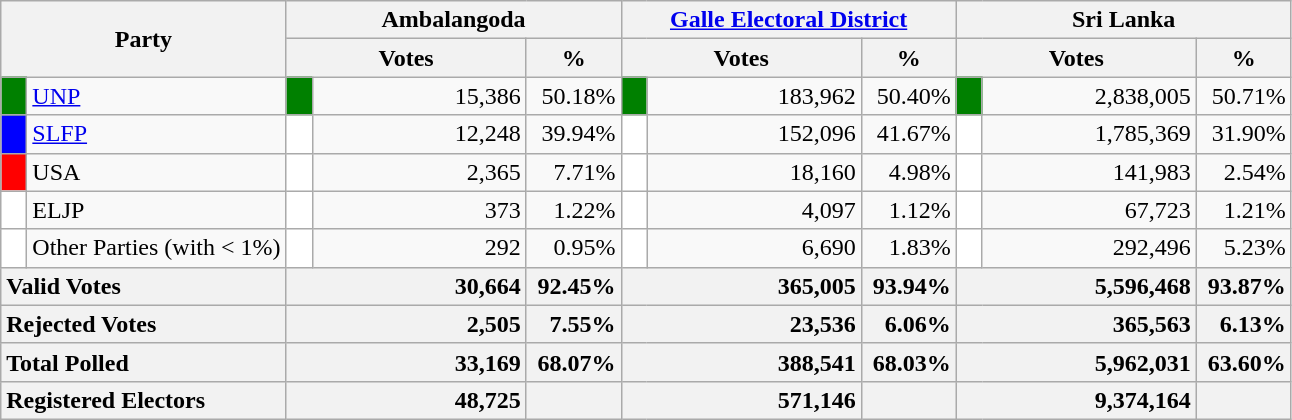<table class="wikitable">
<tr>
<th colspan="2" width="144px"rowspan="2">Party</th>
<th colspan="3" width="216px">Ambalangoda</th>
<th colspan="3" width="216px"><a href='#'>Galle Electoral District</a></th>
<th colspan="3" width="216px">Sri Lanka</th>
</tr>
<tr>
<th colspan="2" width="144px">Votes</th>
<th>%</th>
<th colspan="2" width="144px">Votes</th>
<th>%</th>
<th colspan="2" width="144px">Votes</th>
<th>%</th>
</tr>
<tr>
<td style="background-color:green;" width="10px"></td>
<td style="text-align:left;"><a href='#'>UNP</a></td>
<td style="background-color:green;" width="10px"></td>
<td style="text-align:right;">15,386</td>
<td style="text-align:right;">50.18%</td>
<td style="background-color:green;" width="10px"></td>
<td style="text-align:right;">183,962</td>
<td style="text-align:right;">50.40%</td>
<td style="background-color:green;" width="10px"></td>
<td style="text-align:right;">2,838,005</td>
<td style="text-align:right;">50.71%</td>
</tr>
<tr>
<td style="background-color:blue;" width="10px"></td>
<td style="text-align:left;"><a href='#'>SLFP</a></td>
<td style="background-color:white;" width="10px"></td>
<td style="text-align:right;">12,248</td>
<td style="text-align:right;">39.94%</td>
<td style="background-color:white;" width="10px"></td>
<td style="text-align:right;">152,096</td>
<td style="text-align:right;">41.67%</td>
<td style="background-color:white;" width="10px"></td>
<td style="text-align:right;">1,785,369</td>
<td style="text-align:right;">31.90%</td>
</tr>
<tr>
<td style="background-color:red;" width="10px"></td>
<td style="text-align:left;">USA</td>
<td style="background-color:white;" width="10px"></td>
<td style="text-align:right;">2,365</td>
<td style="text-align:right;">7.71%</td>
<td style="background-color:white;" width="10px"></td>
<td style="text-align:right;">18,160</td>
<td style="text-align:right;">4.98%</td>
<td style="background-color:white;" width="10px"></td>
<td style="text-align:right;">141,983</td>
<td style="text-align:right;">2.54%</td>
</tr>
<tr>
<td style="background-color:white;" width="10px"></td>
<td style="text-align:left;">ELJP</td>
<td style="background-color:white;" width="10px"></td>
<td style="text-align:right;">373</td>
<td style="text-align:right;">1.22%</td>
<td style="background-color:white;" width="10px"></td>
<td style="text-align:right;">4,097</td>
<td style="text-align:right;">1.12%</td>
<td style="background-color:white;" width="10px"></td>
<td style="text-align:right;">67,723</td>
<td style="text-align:right;">1.21%</td>
</tr>
<tr>
<td style="background-color:white;" width="10px"></td>
<td style="text-align:left;">Other Parties (with < 1%)</td>
<td style="background-color:white;" width="10px"></td>
<td style="text-align:right;">292</td>
<td style="text-align:right;">0.95%</td>
<td style="background-color:white;" width="10px"></td>
<td style="text-align:right;">6,690</td>
<td style="text-align:right;">1.83%</td>
<td style="background-color:white;" width="10px"></td>
<td style="text-align:right;">292,496</td>
<td style="text-align:right;">5.23%</td>
</tr>
<tr>
<th colspan="2" width="144px"style="text-align:left;">Valid Votes</th>
<th style="text-align:right;"colspan="2" width="144px">30,664</th>
<th style="text-align:right;">92.45%</th>
<th style="text-align:right;"colspan="2" width="144px">365,005</th>
<th style="text-align:right;">93.94%</th>
<th style="text-align:right;"colspan="2" width="144px">5,596,468</th>
<th style="text-align:right;">93.87%</th>
</tr>
<tr>
<th colspan="2" width="144px"style="text-align:left;">Rejected Votes</th>
<th style="text-align:right;"colspan="2" width="144px">2,505</th>
<th style="text-align:right;">7.55%</th>
<th style="text-align:right;"colspan="2" width="144px">23,536</th>
<th style="text-align:right;">6.06%</th>
<th style="text-align:right;"colspan="2" width="144px">365,563</th>
<th style="text-align:right;">6.13%</th>
</tr>
<tr>
<th colspan="2" width="144px"style="text-align:left;">Total Polled</th>
<th style="text-align:right;"colspan="2" width="144px">33,169</th>
<th style="text-align:right;">68.07%</th>
<th style="text-align:right;"colspan="2" width="144px">388,541</th>
<th style="text-align:right;">68.03%</th>
<th style="text-align:right;"colspan="2" width="144px">5,962,031</th>
<th style="text-align:right;">63.60%</th>
</tr>
<tr>
<th colspan="2" width="144px"style="text-align:left;">Registered Electors</th>
<th style="text-align:right;"colspan="2" width="144px">48,725</th>
<th></th>
<th style="text-align:right;"colspan="2" width="144px">571,146</th>
<th></th>
<th style="text-align:right;"colspan="2" width="144px">9,374,164</th>
<th></th>
</tr>
</table>
